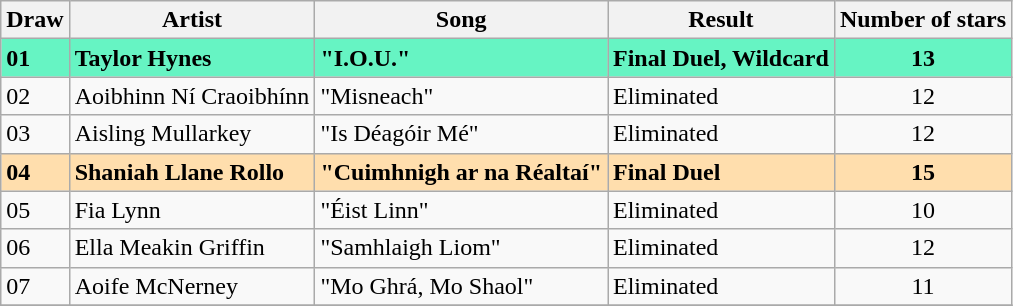<table class="sortable wikitable">
<tr>
<th>Draw</th>
<th>Artist</th>
<th>Song</th>
<th>Result</th>
<th>Number of stars</th>
</tr>
<tr style="font-weight:bold; background:#66f4c3;">
<td>01</td>
<td>Taylor Hynes</td>
<td>"I.O.U."</td>
<td>Final Duel, Wildcard</td>
<td align=center>13</td>
</tr>
<tr>
<td>02</td>
<td>Aoibhinn Ní Craoibhínn</td>
<td>"Misneach"</td>
<td>Eliminated</td>
<td align=center>12</td>
</tr>
<tr>
<td>03</td>
<td>Aisling Mullarkey</td>
<td>"Is Déagóir Mé"</td>
<td>Eliminated</td>
<td align=center>12</td>
</tr>
<tr style="font-weight: bold; background: navajowhite;">
<td>04</td>
<td>Shaniah Llane Rollo</td>
<td>"Cuimhnigh ar na Réaltaí"</td>
<td>Final Duel</td>
<td align=center>15</td>
</tr>
<tr>
<td>05</td>
<td>Fia Lynn</td>
<td>"Éist Linn"</td>
<td>Eliminated</td>
<td align=center>10</td>
</tr>
<tr>
<td>06</td>
<td>Ella Meakin Griffin</td>
<td>"Samhlaigh Liom"</td>
<td>Eliminated</td>
<td align=center>12</td>
</tr>
<tr>
<td>07</td>
<td>Aoife McNerney</td>
<td>"Mo Ghrá, Mo Shaol"</td>
<td>Eliminated</td>
<td align=center>11</td>
</tr>
<tr>
</tr>
</table>
